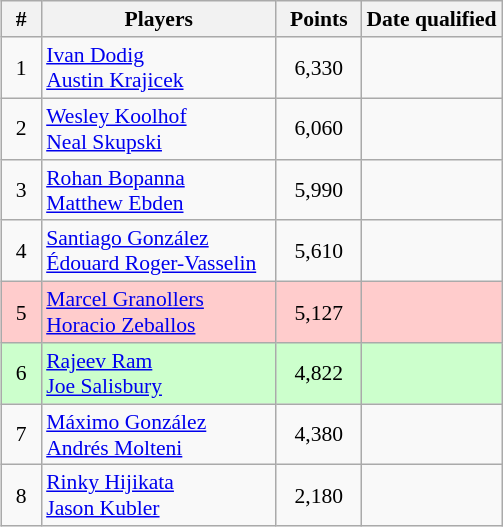<table class="sortable wikitable nowrap" align=right style=text-align:center;font-size:90%>
<tr>
<th width=20>#</th>
<th width=150>Players</th>
<th width=50>Points</th>
<th>Date qualified</th>
</tr>
<tr>
<td>1</td>
<td align=left> <a href='#'>Ivan Dodig</a><br> <a href='#'>Austin Krajicek</a></td>
<td>6,330</td>
<td></td>
</tr>
<tr>
<td>2</td>
<td align=left> <a href='#'>Wesley Koolhof</a><br> <a href='#'>Neal Skupski</a></td>
<td>6,060</td>
<td></td>
</tr>
<tr>
<td>3</td>
<td align=left> <a href='#'>Rohan Bopanna</a><br> <a href='#'>Matthew Ebden</a></td>
<td>5,990</td>
<td></td>
</tr>
<tr>
<td>4</td>
<td align=left> <a href='#'>Santiago González</a> <br> <a href='#'>Édouard Roger-Vasselin</a></td>
<td>5,610</td>
<td></td>
</tr>
<tr bgcolor=#fcc>
<td>5</td>
<td align=left> <a href='#'>Marcel Granollers</a> <br> <a href='#'>Horacio Zeballos</a></td>
<td>5,127</td>
<td></td>
</tr>
<tr bgcolor=#cfc>
<td>6</td>
<td align=left> <a href='#'>Rajeev Ram</a> <br> <a href='#'>Joe Salisbury</a></td>
<td>4,822</td>
<td></td>
</tr>
<tr>
<td>7</td>
<td align=left> <a href='#'>Máximo González</a> <br> <a href='#'>Andrés Molteni</a></td>
<td>4,380</td>
<td></td>
</tr>
<tr>
<td>8</td>
<td align=left> <a href='#'>Rinky Hijikata</a> <br> <a href='#'>Jason Kubler</a></td>
<td>2,180</td>
<td></td>
</tr>
</table>
